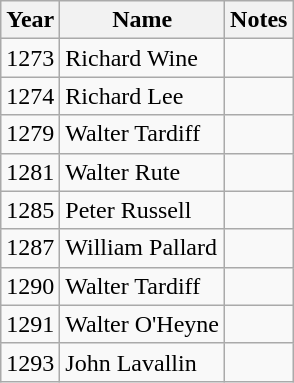<table class="wikitable">
<tr>
<th>Year</th>
<th>Name</th>
<th>Notes</th>
</tr>
<tr>
<td>1273</td>
<td>Richard Wine</td>
<td></td>
</tr>
<tr>
<td>1274</td>
<td>Richard Lee</td>
<td></td>
</tr>
<tr>
<td>1279</td>
<td>Walter Tardiff</td>
<td></td>
</tr>
<tr>
<td>1281</td>
<td>Walter Rute</td>
<td></td>
</tr>
<tr>
<td>1285</td>
<td>Peter Russell</td>
<td></td>
</tr>
<tr>
<td>1287</td>
<td>William Pallard</td>
<td></td>
</tr>
<tr>
<td>1290</td>
<td>Walter Tardiff</td>
<td></td>
</tr>
<tr>
<td>1291</td>
<td>Walter O'Heyne</td>
<td></td>
</tr>
<tr>
<td>1293</td>
<td>John Lavallin</td>
<td></td>
</tr>
</table>
